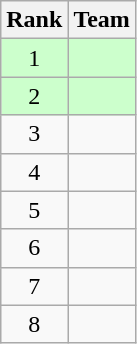<table class=wikitable style="text-align: center;">
<tr>
<th>Rank</th>
<th>Team</th>
</tr>
<tr style="background: #CCFFCC;">
<td>1</td>
<td style="text-align: left;"></td>
</tr>
<tr style="background: #CCFFCC;">
<td>2</td>
<td style="text-align: left;"></td>
</tr>
<tr>
<td>3</td>
<td style="text-align: left;"></td>
</tr>
<tr>
<td>4</td>
<td style="text-align: left;"></td>
</tr>
<tr>
<td>5</td>
<td style="text-align: left;"></td>
</tr>
<tr>
<td>6</td>
<td style="text-align: left;"></td>
</tr>
<tr>
<td>7</td>
<td style="text-align: left;"></td>
</tr>
<tr>
<td>8</td>
<td style="text-align: left;"></td>
</tr>
</table>
